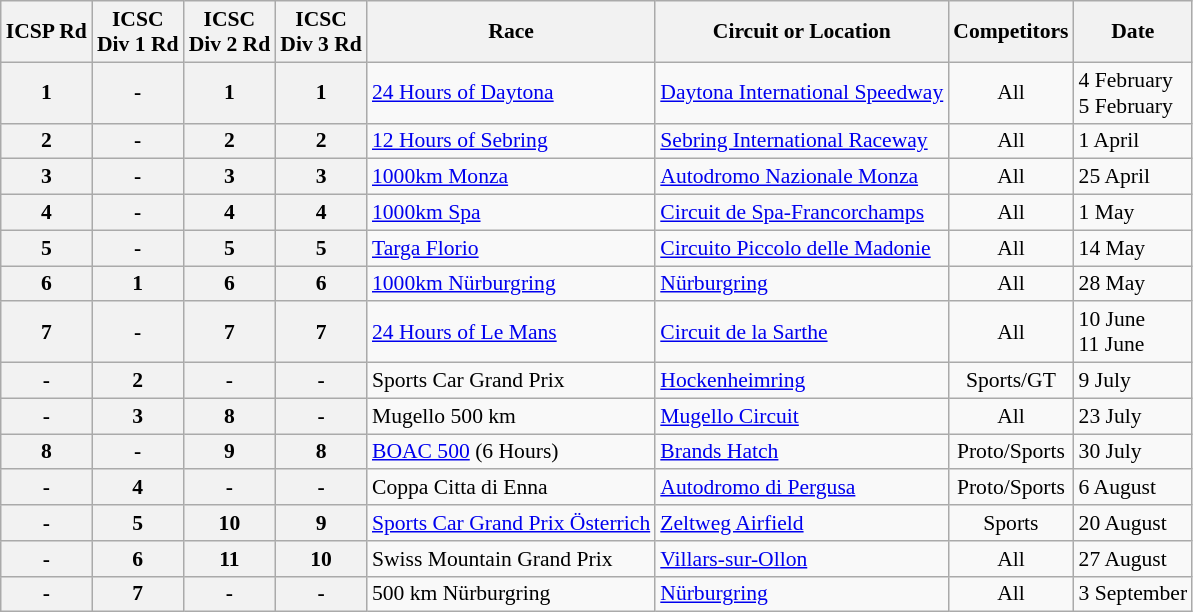<table class="wikitable" style="font-size: 90%;">
<tr>
<th>ICSP Rd</th>
<th>ICSC<br>Div 1 Rd</th>
<th>ICSC<br>Div 2 Rd</th>
<th>ICSC<br>Div 3 Rd</th>
<th>Race</th>
<th>Circuit or Location</th>
<th>Competitors</th>
<th>Date</th>
</tr>
<tr>
<th>1</th>
<th>-</th>
<th>1</th>
<th>1</th>
<td> <a href='#'>24 Hours of Daytona</a></td>
<td><a href='#'>Daytona International Speedway</a></td>
<td align=center>All</td>
<td>4 February<br>5 February</td>
</tr>
<tr>
<th>2</th>
<th>-</th>
<th>2</th>
<th>2</th>
<td> <a href='#'>12 Hours of Sebring</a></td>
<td><a href='#'>Sebring International Raceway</a></td>
<td align=center>All</td>
<td>1 April</td>
</tr>
<tr>
<th>3</th>
<th>-</th>
<th>3</th>
<th>3</th>
<td> <a href='#'>1000km Monza</a></td>
<td><a href='#'>Autodromo Nazionale Monza</a></td>
<td align=center>All</td>
<td>25 April</td>
</tr>
<tr>
<th>4</th>
<th>-</th>
<th>4</th>
<th>4</th>
<td> <a href='#'>1000km Spa</a></td>
<td><a href='#'>Circuit de Spa-Francorchamps</a></td>
<td align=center>All</td>
<td>1 May</td>
</tr>
<tr>
<th>5</th>
<th>-</th>
<th>5</th>
<th>5</th>
<td> <a href='#'>Targa Florio</a></td>
<td><a href='#'>Circuito Piccolo delle Madonie</a></td>
<td align=center>All</td>
<td>14 May</td>
</tr>
<tr>
<th>6</th>
<th>1</th>
<th>6</th>
<th>6</th>
<td> <a href='#'>1000km Nürburgring</a></td>
<td><a href='#'>Nürburgring</a></td>
<td align=center>All</td>
<td>28 May</td>
</tr>
<tr>
<th>7</th>
<th>-</th>
<th>7</th>
<th>7</th>
<td> <a href='#'>24 Hours of Le Mans</a></td>
<td><a href='#'>Circuit de la Sarthe</a></td>
<td align=center>All</td>
<td>10 June<br>11 June</td>
</tr>
<tr>
<th>-</th>
<th>2</th>
<th>-</th>
<th>-</th>
<td> Sports Car Grand Prix</td>
<td><a href='#'>Hockenheimring</a></td>
<td align=center>Sports/GT</td>
<td>9 July</td>
</tr>
<tr>
<th>-</th>
<th>3</th>
<th>8</th>
<th>-</th>
<td> Mugello 500 km</td>
<td><a href='#'>Mugello Circuit</a></td>
<td align=center>All</td>
<td>23 July</td>
</tr>
<tr>
<th>8</th>
<th>-</th>
<th>9</th>
<th>8</th>
<td> <a href='#'>BOAC 500</a> (6 Hours)</td>
<td><a href='#'>Brands Hatch</a></td>
<td align=center>Proto/Sports</td>
<td>30 July</td>
</tr>
<tr>
<th>-</th>
<th>4</th>
<th>-</th>
<th>-</th>
<td> Coppa Citta di Enna</td>
<td><a href='#'>Autodromo di Pergusa</a></td>
<td align=center>Proto/Sports</td>
<td>6 August</td>
</tr>
<tr>
<th>-</th>
<th>5</th>
<th>10</th>
<th>9</th>
<td> <a href='#'>Sports Car Grand Prix Österrich</a></td>
<td><a href='#'>Zeltweg Airfield</a></td>
<td align=center>Sports</td>
<td>20 August</td>
</tr>
<tr>
<th>-</th>
<th>6</th>
<th>11</th>
<th>10</th>
<td> Swiss Mountain Grand Prix</td>
<td><a href='#'>Villars-sur-Ollon</a></td>
<td align=center>All</td>
<td>27 August</td>
</tr>
<tr>
<th>-</th>
<th>7</th>
<th>-</th>
<th>-</th>
<td> 500 km Nürburgring</td>
<td><a href='#'>Nürburgring</a></td>
<td align=center>All</td>
<td>3 September</td>
</tr>
</table>
